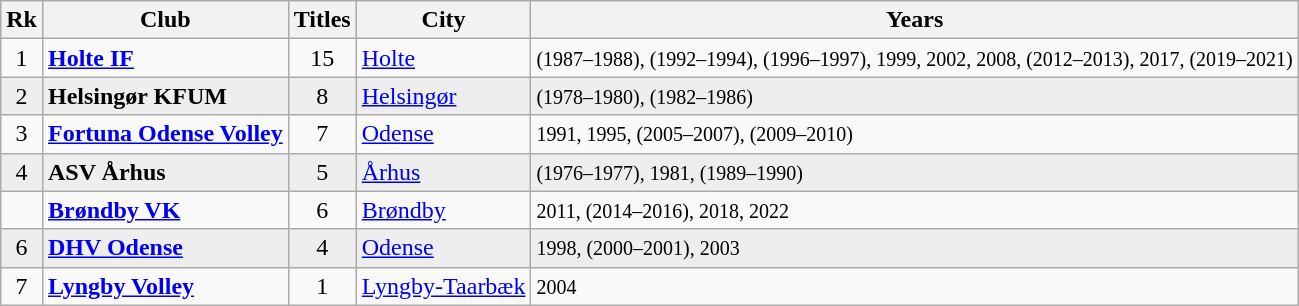<table class="wikitable">
<tr>
<th scope="col">Rk</th>
<th scope="col">Club</th>
<th scope="col">Titles</th>
<th scope="col">City</th>
<th scope="col">Years</th>
</tr>
<tr>
<td align="center">1</td>
<td><strong><a href='#'>Holte IF</a></strong></td>
<td align="center">15</td>
<td><a href='#'>Holte</a></td>
<td><small>(1987–1988), (1992–1994), (1996–1997), 1999, 2002, 2008, (2012–2013), 2017, (2019–2021) </small></td>
</tr>
<tr style="background:#eee">
<td align="center">2</td>
<td><strong>Helsingør KFUM</strong></td>
<td align="center">8</td>
<td><a href='#'>Helsingør</a></td>
<td><small> (1978–1980), (1982–1986) </small></td>
</tr>
<tr>
<td align="center">3</td>
<td><strong><a href='#'>Fortuna Odense Volley</a></strong></td>
<td align="center">7</td>
<td><a href='#'>Odense</a></td>
<td><small> 1991, 1995, (2005–2007), (2009–2010) </small></td>
</tr>
<tr style="background:#eee">
<td align="center">4</td>
<td><strong>ASV Århus</strong></td>
<td align="center">5</td>
<td><a href='#'>Århus</a></td>
<td><small> (1976–1977), 1981, (1989–1990) </small></td>
</tr>
<tr>
<td align="center"></td>
<td><strong><a href='#'>Brøndby VK</a></strong></td>
<td align="center">6</td>
<td><a href='#'>Brøndby</a></td>
<td><small> 2011, (2014–2016), 2018, 2022 </small></td>
</tr>
<tr style="background:#eee">
<td align="center">6</td>
<td><strong><a href='#'>DHV Odense</a></strong></td>
<td align="center">4</td>
<td><a href='#'>Odense</a></td>
<td><small> 1998, (2000–2001), 2003 </small></td>
</tr>
<tr>
<td align="center">7</td>
<td><strong><a href='#'>Lyngby Volley</a></strong></td>
<td align="center">1</td>
<td><a href='#'>Lyngby-Taarbæk</a></td>
<td><small> 2004 </small></td>
</tr>
</table>
